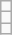<table class="wikitable">
<tr>
<td></td>
</tr>
<tr>
<td></td>
</tr>
<tr>
<td></td>
</tr>
</table>
